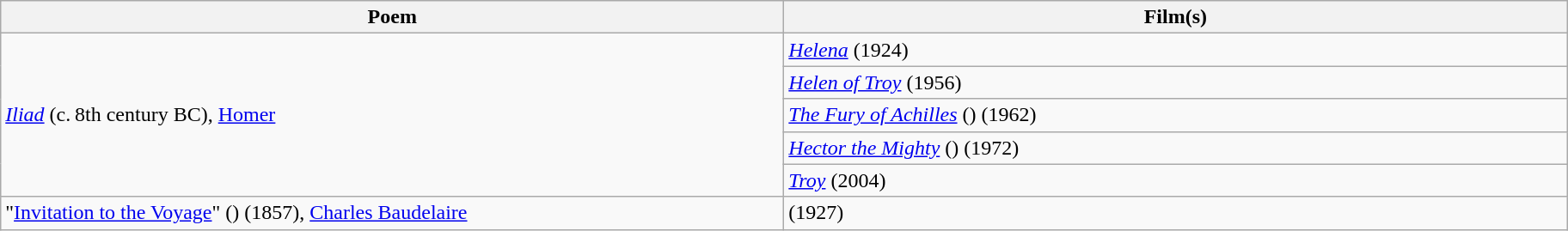<table class="wikitable">
<tr>
<th width="600">Poem</th>
<th width="600">Film(s)</th>
</tr>
<tr>
<td rowspan="5"><em><a href='#'>Iliad</a></em> (c. 8th century BC), <a href='#'>Homer</a></td>
<td><em><a href='#'>Helena</a></em> (1924)</td>
</tr>
<tr>
<td><em><a href='#'>Helen of Troy</a></em> (1956)</td>
</tr>
<tr>
<td><em><a href='#'>The Fury of Achilles</a></em> () (1962)</td>
</tr>
<tr>
<td><em><a href='#'>Hector the Mighty</a></em> () (1972)</td>
</tr>
<tr>
<td><em><a href='#'>Troy</a></em> (2004)</td>
</tr>
<tr>
<td>"<a href='#'>Invitation to the Voyage</a>" () (1857), <a href='#'>Charles Baudelaire</a></td>
<td><em></em> (1927)</td>
</tr>
</table>
